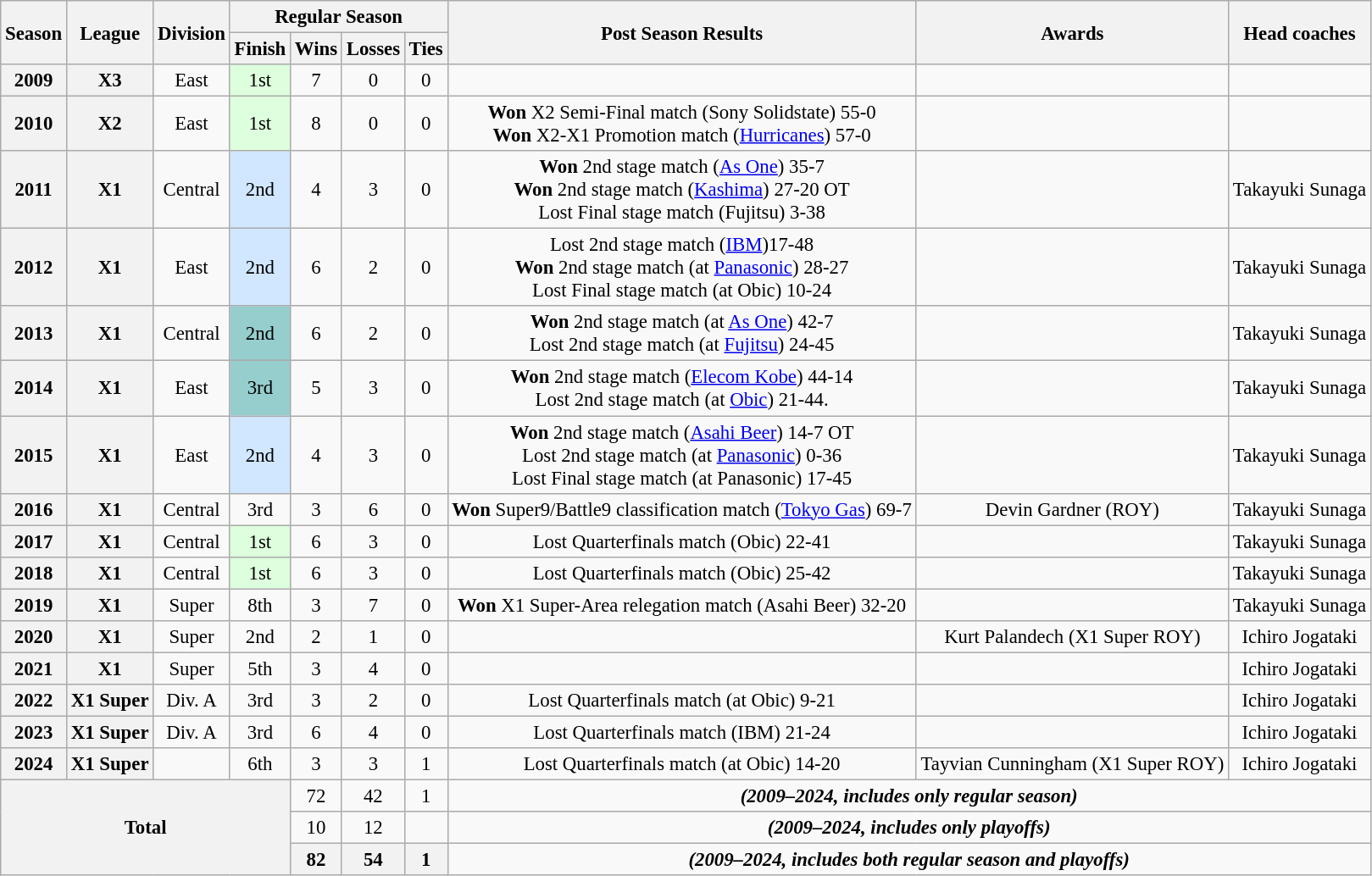<table class="wikitable" style="text-align:center; font-size:95%">
<tr>
<th rowspan="2">Season</th>
<th rowspan="2">League</th>
<th rowspan="2">Division</th>
<th colspan="4">Regular Season</th>
<th rowspan="2">Post Season Results</th>
<th rowspan="2">Awards</th>
<th rowspan="2">Head coaches</th>
</tr>
<tr>
<th>Finish</th>
<th>Wins</th>
<th>Losses</th>
<th>Ties</th>
</tr>
<tr>
<th align="center">2009</th>
<th align="center">X3</th>
<td align="center">East</td>
<td align="center" bgcolor="#DDFFDD">1st</td>
<td align="center">7</td>
<td align="center">0</td>
<td align="center">0</td>
<td></td>
<td></td>
<td></td>
</tr>
<tr>
<th align="center">2010</th>
<th align="center">X2</th>
<td align="center">East</td>
<td align="center" bgcolor="#DDFFDD">1st</td>
<td align="center">8</td>
<td align="center">0</td>
<td align="center">0</td>
<td><strong>Won</strong> X2 Semi-Final match (Sony Solidstate) 55-0<br><strong>Won</strong> X2-X1 Promotion match (<a href='#'>Hurricanes</a>) 57-0</td>
<td></td>
<td></td>
</tr>
<tr>
<th align="center">2011</th>
<th align="center">X1</th>
<td align="center">Central</td>
<td align="center" bgcolor="#D0E7FF">2nd</td>
<td align="center">4</td>
<td align="center">3</td>
<td align="center">0</td>
<td><strong>Won</strong> 2nd stage match (<a href='#'>As One</a>) 35-7<br><strong>Won</strong> 2nd stage match (<a href='#'>Kashima</a>) 27-20 OT<br>Lost Final stage match (Fujitsu) 3-38</td>
<td></td>
<td>Takayuki Sunaga</td>
</tr>
<tr>
<th align="center">2012</th>
<th align="center">X1</th>
<td align="center">East</td>
<td align="center" bgcolor="#D0E7FF">2nd</td>
<td align="center">6</td>
<td align="center">2</td>
<td align="center">0</td>
<td>Lost 2nd stage match (<a href='#'>IBM</a>)17-48<br><strong>Won</strong> 2nd stage match (at <a href='#'>Panasonic</a>) 28-27<br>Lost Final stage match (at Obic) 10-24<br></td>
<td></td>
<td>Takayuki Sunaga</td>
</tr>
<tr>
<th align="center">2013</th>
<th align="center">X1</th>
<td align="center">Central</td>
<td align="center" bgcolor="#96CDCD">2nd</td>
<td align="center">6</td>
<td align="center">2</td>
<td align="center">0</td>
<td><strong>Won</strong> 2nd stage match (at <a href='#'>As One</a>) 42-7<br>Lost 2nd stage match (at <a href='#'>Fujitsu</a>) 24-45</td>
<td></td>
<td>Takayuki Sunaga</td>
</tr>
<tr>
<th align="center">2014</th>
<th align="center">X1</th>
<td align="center">East</td>
<td align="center" bgcolor="#96CDCD ">3rd</td>
<td align="center">5</td>
<td align="center">3</td>
<td align="center">0</td>
<td><strong>Won</strong> 2nd stage match (<a href='#'>Elecom Kobe</a>) 44-14<br>Lost 2nd stage match (at <a href='#'>Obic</a>) 21-44.</td>
<td></td>
<td>Takayuki Sunaga</td>
</tr>
<tr>
<th align="center">2015</th>
<th align="center">X1</th>
<td align="center">East</td>
<td align="center" bgcolor="#D0E7FF">2nd</td>
<td align="center">4</td>
<td align="center">3</td>
<td align="center">0</td>
<td><strong>Won</strong> 2nd stage match (<a href='#'>Asahi Beer</a>) 14-7 OT<br>Lost 2nd stage match (at <a href='#'>Panasonic</a>) 0-36<br>Lost Final stage match (at Panasonic) 17-45</td>
<td></td>
<td>Takayuki Sunaga</td>
</tr>
<tr>
<th align="center">2016</th>
<th align="center">X1</th>
<td align="center">Central</td>
<td align="center">3rd</td>
<td align="center">3</td>
<td align="center">6</td>
<td align="center">0</td>
<td><strong>Won</strong> Super9/Battle9 classification match (<a href='#'>Tokyo Gas</a>) 69-7</td>
<td>Devin Gardner (ROY)</td>
<td>Takayuki Sunaga</td>
</tr>
<tr>
<th align="center">2017</th>
<th align="center">X1</th>
<td align="center">Central</td>
<td align="center" bgcolor="#DDFFDD">1st</td>
<td align="center">6</td>
<td align="center">3</td>
<td align="center">0</td>
<td>Lost Quarterfinals match (Obic) 22-41</td>
<td></td>
<td>Takayuki Sunaga</td>
</tr>
<tr>
<th align="center">2018</th>
<th align="center">X1</th>
<td align="center">Central</td>
<td align="center" bgcolor="#DDFFDD">1st</td>
<td align="center">6</td>
<td align="center">3</td>
<td align="center">0</td>
<td>Lost Quarterfinals match (Obic) 25-42</td>
<td></td>
<td>Takayuki Sunaga</td>
</tr>
<tr>
<th align="center">2019</th>
<th align="center">X1</th>
<td align="center">Super</td>
<td align="center" bgcolor="">8th</td>
<td align="center">3</td>
<td align="center">7</td>
<td align="center">0</td>
<td><strong>Won</strong> X1 Super-Area relegation match (Asahi Beer) 32-20</td>
<td></td>
<td>Takayuki Sunaga</td>
</tr>
<tr>
<th align="center">2020</th>
<th align="center">X1</th>
<td align="center">Super</td>
<td align="center">2nd</td>
<td align="center">2</td>
<td align="center">1</td>
<td align="center">0</td>
<td></td>
<td>Kurt Palandech (X1 Super ROY)</td>
<td>Ichiro Jogataki</td>
</tr>
<tr>
<th align="center">2021</th>
<th align="center">X1</th>
<td align="center">Super</td>
<td align="center">5th</td>
<td align="center">3</td>
<td align="center">4</td>
<td align="center">0</td>
<td></td>
<td></td>
<td>Ichiro Jogataki</td>
</tr>
<tr>
<th align="center">2022</th>
<th align="center">X1 Super</th>
<td align="center">Div. A</td>
<td align="center">3rd</td>
<td align="center">3</td>
<td align="center">2</td>
<td align="center">0</td>
<td>Lost Quarterfinals match (at Obic) 9-21</td>
<td></td>
<td>Ichiro Jogataki</td>
</tr>
<tr>
<th align="center">2023</th>
<th align="center">X1 Super</th>
<td align="center">Div. A</td>
<td align="center">3rd</td>
<td align="center">6</td>
<td align="center">4</td>
<td align="center">0</td>
<td>Lost Quarterfinals match (IBM) 21-24</td>
<td></td>
<td>Ichiro Jogataki</td>
</tr>
<tr>
<th align="center">2024</th>
<th align="center">X1 Super</th>
<td align="center"></td>
<td align="center">6th</td>
<td align="center">3</td>
<td align="center">3</td>
<td align="center">1</td>
<td>Lost Quarterfinals match (at Obic) 14-20</td>
<td>Tayvian Cunningham (X1 Super ROY)</td>
<td>Ichiro Jogataki</td>
</tr>
<tr>
<th align="center" rowSpan="4" colSpan="4">Total</th>
<td align="center">72</td>
<td align="center">42</td>
<td align="center">1</td>
<td colSpan="4"><strong><em>(2009–2024, includes only regular season)</em></strong></td>
</tr>
<tr>
<td align="center">10</td>
<td align="center">12</td>
<td align="center"></td>
<td colSpan="4"><strong><em>(2009–2024, includes only playoffs)</em></strong></td>
</tr>
<tr>
<th align="center">82</th>
<th align="center">54</th>
<th align="center">1</th>
<td colSpan="4"><strong><em>(2009–2024, includes both regular season and playoffs)</em></strong></td>
</tr>
</table>
